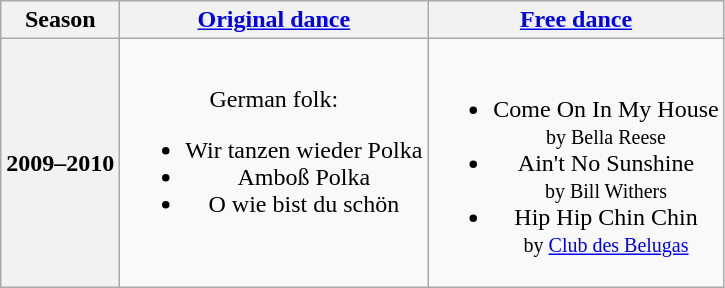<table class="wikitable" style="text-align:center">
<tr>
<th>Season</th>
<th><a href='#'>Original dance</a></th>
<th><a href='#'>Free dance</a></th>
</tr>
<tr>
<th>2009–2010 <br> </th>
<td>German folk:<br><ul><li>Wir tanzen wieder Polka</li><li>Amboß Polka</li><li>O wie bist du schön</li></ul></td>
<td><br><ul><li>Come On In My House <br><small> by Bella Reese </small></li><li>Ain't No Sunshine <br><small> by Bill Withers </small></li><li>Hip Hip Chin Chin <br><small> by <a href='#'>Club des Belugas</a> </small></li></ul></td>
</tr>
</table>
